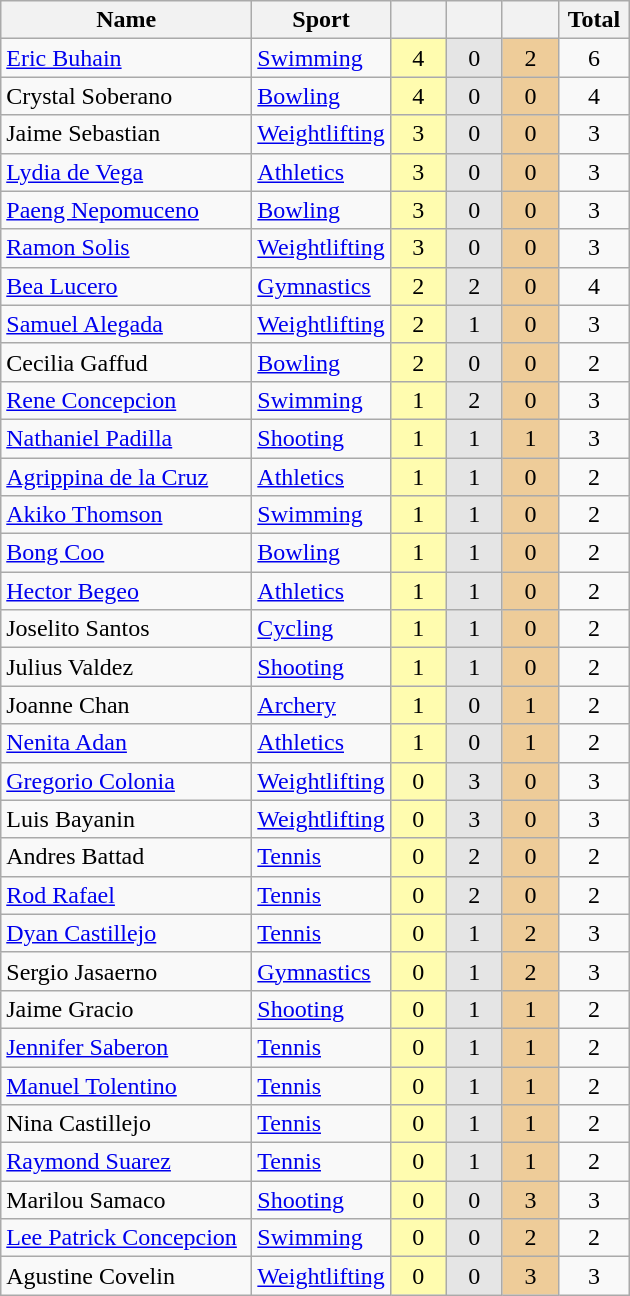<table class="wikitable" style="font-size:100%; text-align:center;">
<tr>
<th width="160">Name</th>
<th width="80">Sport</th>
<th width="30"></th>
<th width="30"></th>
<th width="30"></th>
<th width="40">Total</th>
</tr>
<tr>
<td align=left><a href='#'>Eric Buhain</a></td>
<td align=left><a href='#'>Swimming</a></td>
<td bgcolor=#fffcaf>4</td>
<td bgcolor=#e5e5e5>0</td>
<td bgcolor=#eecc99>2</td>
<td>6</td>
</tr>
<tr>
<td align=left>Crystal Soberano</td>
<td align=left><a href='#'>Bowling</a></td>
<td bgcolor=#fffcaf>4</td>
<td bgcolor=#e5e5e5>0</td>
<td bgcolor=#eecc99>0</td>
<td>4</td>
</tr>
<tr>
<td align=left>Jaime Sebastian</td>
<td align=left><a href='#'>Weightlifting</a></td>
<td bgcolor=#fffcaf>3</td>
<td bgcolor=#e5e5e5>0</td>
<td bgcolor=#eecc99>0</td>
<td>3</td>
</tr>
<tr>
<td align=left><a href='#'>Lydia de Vega</a></td>
<td align=left><a href='#'>Athletics</a></td>
<td bgcolor=#fffcaf>3</td>
<td bgcolor=#e5e5e5>0</td>
<td bgcolor=#eecc99>0</td>
<td>3</td>
</tr>
<tr>
<td align=left><a href='#'>Paeng Nepomuceno</a></td>
<td align=left><a href='#'>Bowling</a></td>
<td bgcolor=#fffcaf>3</td>
<td bgcolor=#e5e5e5>0</td>
<td bgcolor=#eecc99>0</td>
<td>3</td>
</tr>
<tr>
<td align=left><a href='#'>Ramon Solis</a></td>
<td align=left><a href='#'>Weightlifting</a></td>
<td bgcolor=#fffcaf>3</td>
<td bgcolor=#e5e5e5>0</td>
<td bgcolor=#eecc99>0</td>
<td>3</td>
</tr>
<tr>
<td align=left><a href='#'>Bea Lucero</a></td>
<td align=left><a href='#'>Gymnastics</a></td>
<td bgcolor=#fffcaf>2</td>
<td bgcolor=#e5e5e5>2</td>
<td bgcolor=#eecc99>0</td>
<td>4</td>
</tr>
<tr>
<td align=left><a href='#'>Samuel Alegada</a></td>
<td align=left><a href='#'>Weightlifting</a></td>
<td bgcolor=#fffcaf>2</td>
<td bgcolor=#e5e5e5>1</td>
<td bgcolor=#eecc99>0</td>
<td>3</td>
</tr>
<tr>
<td align=left>Cecilia Gaffud</td>
<td align=left><a href='#'>Bowling</a></td>
<td bgcolor=#fffcaf>2</td>
<td bgcolor=#e5e5e5>0</td>
<td bgcolor=#eecc99>0</td>
<td>2</td>
</tr>
<tr>
<td align=left><a href='#'>Rene Concepcion</a></td>
<td align=left><a href='#'>Swimming</a></td>
<td bgcolor=#fffcaf>1</td>
<td bgcolor=#e5e5e5>2</td>
<td bgcolor=#eecc99>0</td>
<td>3</td>
</tr>
<tr>
<td align=left><a href='#'>Nathaniel Padilla</a></td>
<td align=left><a href='#'>Shooting</a></td>
<td bgcolor=#fffcaf>1</td>
<td bgcolor=#e5e5e5>1</td>
<td bgcolor=#eecc99>1</td>
<td>3</td>
</tr>
<tr>
<td align=left><a href='#'>Agrippina de la Cruz</a></td>
<td align=left><a href='#'>Athletics</a></td>
<td bgcolor=#fffcaf>1</td>
<td bgcolor=#e5e5e5>1</td>
<td bgcolor=#eecc99>0</td>
<td>2</td>
</tr>
<tr>
<td align=left><a href='#'>Akiko Thomson</a></td>
<td align=left><a href='#'>Swimming</a></td>
<td bgcolor=#fffcaf>1</td>
<td bgcolor=#e5e5e5>1</td>
<td bgcolor=#eecc99>0</td>
<td>2</td>
</tr>
<tr>
<td align=left><a href='#'>Bong Coo</a></td>
<td align=left><a href='#'>Bowling</a></td>
<td bgcolor=#fffcaf>1</td>
<td bgcolor=#e5e5e5>1</td>
<td bgcolor=#eecc99>0</td>
<td>2</td>
</tr>
<tr>
<td align=left><a href='#'>Hector Begeo</a></td>
<td align=left><a href='#'>Athletics</a></td>
<td bgcolor=#fffcaf>1</td>
<td bgcolor=#e5e5e5>1</td>
<td bgcolor=#eecc99>0</td>
<td>2</td>
</tr>
<tr>
<td align=left>Joselito Santos</td>
<td align=left><a href='#'>Cycling</a></td>
<td bgcolor=#fffcaf>1</td>
<td bgcolor=#e5e5e5>1</td>
<td bgcolor=#eecc99>0</td>
<td>2</td>
</tr>
<tr>
<td align=left>Julius Valdez</td>
<td align=left><a href='#'>Shooting</a></td>
<td bgcolor=#fffcaf>1</td>
<td bgcolor=#e5e5e5>1</td>
<td bgcolor=#eecc99>0</td>
<td>2</td>
</tr>
<tr>
<td align=left>Joanne Chan</td>
<td align=left><a href='#'>Archery</a></td>
<td bgcolor=#fffcaf>1</td>
<td bgcolor=#e5e5e5>0</td>
<td bgcolor=#eecc99>1</td>
<td>2</td>
</tr>
<tr>
<td align=left><a href='#'>Nenita Adan</a></td>
<td align=left><a href='#'>Athletics</a></td>
<td bgcolor=#fffcaf>1</td>
<td bgcolor=#e5e5e5>0</td>
<td bgcolor=#eecc99>1</td>
<td>2</td>
</tr>
<tr>
<td align=left><a href='#'>Gregorio Colonia</a></td>
<td align=left><a href='#'>Weightlifting</a></td>
<td bgcolor=#fffcaf>0</td>
<td bgcolor=#e5e5e5>3</td>
<td bgcolor=#eecc99>0</td>
<td>3</td>
</tr>
<tr>
<td align=left>Luis Bayanin</td>
<td align=left><a href='#'>Weightlifting</a></td>
<td bgcolor=#fffcaf>0</td>
<td bgcolor=#e5e5e5>3</td>
<td bgcolor=#eecc99>0</td>
<td>3</td>
</tr>
<tr>
<td align=left>Andres Battad</td>
<td align=left><a href='#'>Tennis</a></td>
<td bgcolor=#fffcaf>0</td>
<td bgcolor=#e5e5e5>2</td>
<td bgcolor=#eecc99>0</td>
<td>2</td>
</tr>
<tr>
<td align=left><a href='#'>Rod Rafael</a></td>
<td align=left><a href='#'>Tennis</a></td>
<td bgcolor=#fffcaf>0</td>
<td bgcolor=#e5e5e5>2</td>
<td bgcolor=#eecc99>0</td>
<td>2</td>
</tr>
<tr>
<td align=left><a href='#'>Dyan Castillejo</a></td>
<td align=left><a href='#'>Tennis</a></td>
<td bgcolor=#fffcaf>0</td>
<td bgcolor=#e5e5e5>1</td>
<td bgcolor=#eecc99>2</td>
<td>3</td>
</tr>
<tr>
<td align=left>Sergio Jasaerno</td>
<td align=left><a href='#'>Gymnastics</a></td>
<td bgcolor=#fffcaf>0</td>
<td bgcolor=#e5e5e5>1</td>
<td bgcolor=#eecc99>2</td>
<td>3</td>
</tr>
<tr>
<td align=left>Jaime Gracio</td>
<td align=left><a href='#'>Shooting</a></td>
<td bgcolor=#fffcaf>0</td>
<td bgcolor=#e5e5e5>1</td>
<td bgcolor=#eecc99>1</td>
<td>2</td>
</tr>
<tr>
<td align=left><a href='#'>Jennifer Saberon</a></td>
<td align=left><a href='#'>Tennis</a></td>
<td bgcolor=#fffcaf>0</td>
<td bgcolor=#e5e5e5>1</td>
<td bgcolor=#eecc99>1</td>
<td>2</td>
</tr>
<tr>
<td align=left><a href='#'>Manuel Tolentino</a></td>
<td align=left><a href='#'>Tennis</a></td>
<td bgcolor=#fffcaf>0</td>
<td bgcolor=#e5e5e5>1</td>
<td bgcolor=#eecc99>1</td>
<td>2</td>
</tr>
<tr>
<td align=left>Nina Castillejo</td>
<td align=left><a href='#'>Tennis</a></td>
<td bgcolor=#fffcaf>0</td>
<td bgcolor=#e5e5e5>1</td>
<td bgcolor=#eecc99>1</td>
<td>2</td>
</tr>
<tr>
<td align=left><a href='#'>Raymond Suarez</a></td>
<td align=left><a href='#'>Tennis</a></td>
<td bgcolor=#fffcaf>0</td>
<td bgcolor=#e5e5e5>1</td>
<td bgcolor=#eecc99>1</td>
<td>2</td>
</tr>
<tr>
<td align=left>Marilou Samaco</td>
<td align=left><a href='#'>Shooting</a></td>
<td bgcolor=#fffcaf>0</td>
<td bgcolor=#e5e5e5>0</td>
<td bgcolor=#eecc99>3</td>
<td>3</td>
</tr>
<tr>
<td align=left><a href='#'>Lee Patrick Concepcion</a></td>
<td align=left><a href='#'>Swimming</a></td>
<td bgcolor=#fffcaf>0</td>
<td bgcolor=#e5e5e5>0</td>
<td bgcolor=#eecc99>2</td>
<td>2</td>
</tr>
<tr>
<td align=left>Agustine Covelin</td>
<td align=left><a href='#'>Weightlifting</a></td>
<td bgcolor=#fffcaf>0</td>
<td bgcolor=#e5e5e5>0</td>
<td bgcolor=#eecc99>3</td>
<td>3</td>
</tr>
</table>
